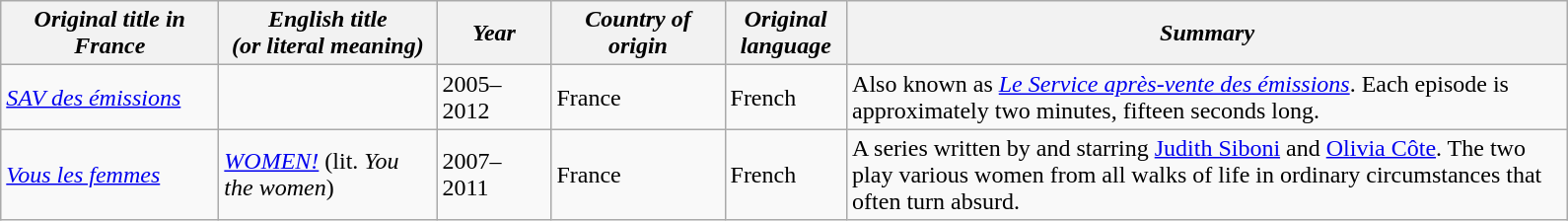<table class="wikitable">
<tr>
<th style="width:140px;"><em>Original title in France</em></th>
<th style="width:140px;"><em>English title<br>(or literal meaning)</em></th>
<th style="width:70px;"><em>Year</em></th>
<th style="width:110px;"><em>Country of origin</em></th>
<th style="width:75px;"><em>Original language</em></th>
<th style="width:480px;"><em>Summary</em></th>
</tr>
<tr>
<td><em><a href='#'>SAV des émissions</a></em></td>
<td></td>
<td>2005–2012</td>
<td>France</td>
<td>French</td>
<td>Also known as <em><a href='#'>Le Service après-vente des émissions</a></em>. Each episode is approximately two minutes, fifteen seconds long.</td>
</tr>
<tr>
<td><em><a href='#'>Vous les femmes</a></em></td>
<td><em><a href='#'>WOMEN!</a></em> (lit. <em>You the women</em>)</td>
<td>2007–2011</td>
<td>France</td>
<td>French</td>
<td>A series written by and starring <a href='#'>Judith Siboni</a> and <a href='#'>Olivia Côte</a>. The two play various women from all walks of life in ordinary circumstances that often turn absurd.</td>
</tr>
</table>
